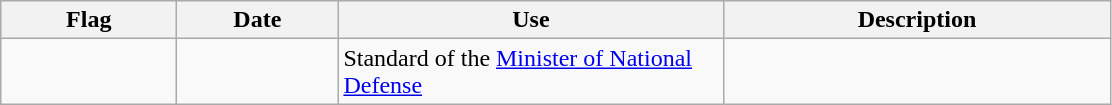<table class="wikitable">
<tr>
<th width="110">Flag</th>
<th width="100">Date</th>
<th width="250">Use</th>
<th width="250">Description</th>
</tr>
<tr>
<td></td>
<td></td>
<td>Standard of the <a href='#'>Minister of National Defense</a></td>
<td></td>
</tr>
</table>
